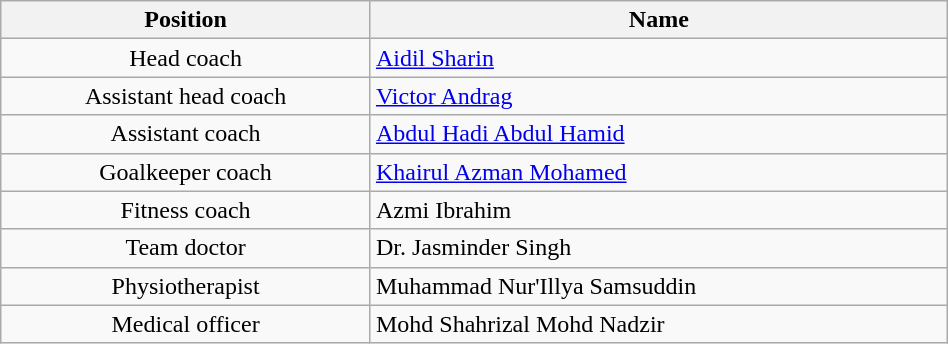<table class="wikitable" style="text-align:center;width:50%;">
<tr>
<th>Position</th>
<th>Name</th>
</tr>
<tr>
<td>Head coach</td>
<td align=left> <a href='#'>Aidil Sharin</a></td>
</tr>
<tr>
<td>Assistant head coach</td>
<td align=left> <a href='#'>Victor Andrag</a></td>
</tr>
<tr>
<td>Assistant coach</td>
<td align=left> <a href='#'>Abdul Hadi Abdul Hamid</a></td>
</tr>
<tr>
<td>Goalkeeper coach</td>
<td align=left> <a href='#'>Khairul Azman Mohamed</a></td>
</tr>
<tr>
<td>Fitness coach</td>
<td align=left> Azmi Ibrahim</td>
</tr>
<tr>
<td>Team doctor</td>
<td align=left> Dr. Jasminder Singh</td>
</tr>
<tr>
<td>Physiotherapist</td>
<td align=left> Muhammad Nur'Illya Samsuddin</td>
</tr>
<tr>
<td>Medical officer</td>
<td align=left> Mohd Shahrizal Mohd Nadzir</td>
</tr>
</table>
